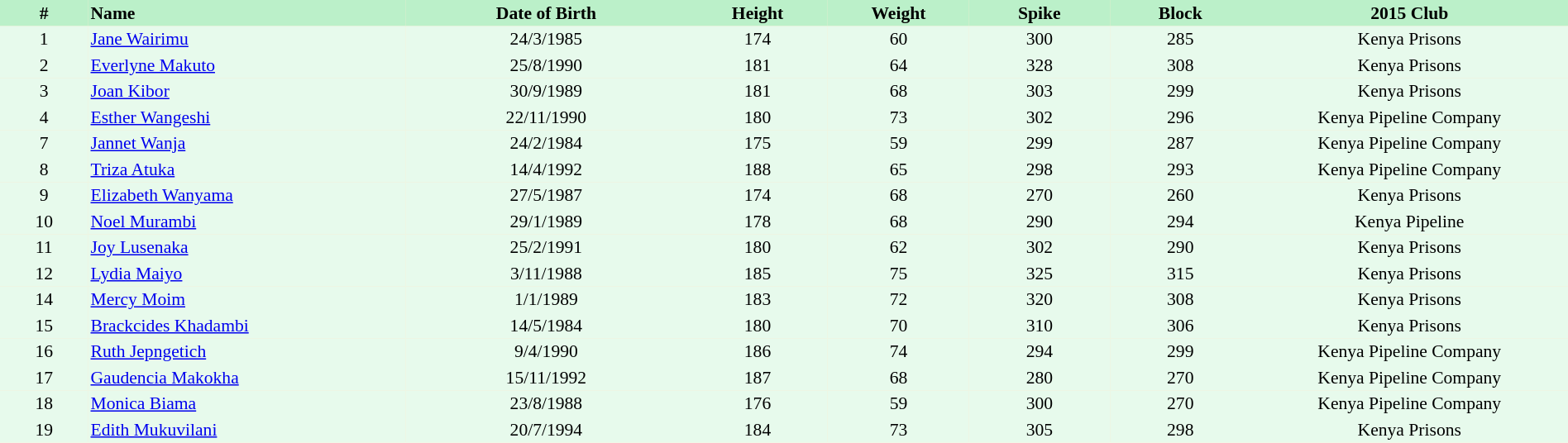<table border=0 cellpadding=2 cellspacing=0  |- bgcolor=#FFECCE style="text-align:center; font-size:90%;" width=100%>
<tr bgcolor=#BBF0C9>
<th width=5%>#</th>
<th width=18% align=left>Name</th>
<th width=16%>Date of Birth</th>
<th width=8%>Height</th>
<th width=8%>Weight</th>
<th width=8%>Spike</th>
<th width=8%>Block</th>
<th width=18%>2015 Club</th>
</tr>
<tr bgcolor=#E7FAEC>
<td>1</td>
<td align=left><a href='#'>Jane Wairimu</a></td>
<td>24/3/1985</td>
<td>174</td>
<td>60</td>
<td>300</td>
<td>285</td>
<td>Kenya Prisons</td>
</tr>
<tr bgcolor=#E7FAEC>
<td>2</td>
<td align=left><a href='#'>Everlyne Makuto</a></td>
<td>25/8/1990</td>
<td>181</td>
<td>64</td>
<td>328</td>
<td>308</td>
<td>Kenya Prisons</td>
</tr>
<tr bgcolor=#E7FAEC>
<td>3</td>
<td align=left><a href='#'>Joan Kibor</a></td>
<td>30/9/1989</td>
<td>181</td>
<td>68</td>
<td>303</td>
<td>299</td>
<td>Kenya Prisons</td>
</tr>
<tr bgcolor=#E7FAEC>
<td>4</td>
<td align=left><a href='#'>Esther Wangeshi</a></td>
<td>22/11/1990</td>
<td>180</td>
<td>73</td>
<td>302</td>
<td>296</td>
<td>Kenya Pipeline Company</td>
</tr>
<tr bgcolor=#E7FAEC>
<td>7</td>
<td align=left><a href='#'>Jannet Wanja</a></td>
<td>24/2/1984</td>
<td>175</td>
<td>59</td>
<td>299</td>
<td>287</td>
<td>Kenya Pipeline Company</td>
</tr>
<tr bgcolor=#E7FAEC>
<td>8</td>
<td align=left><a href='#'>Triza Atuka</a></td>
<td>14/4/1992</td>
<td>188</td>
<td>65</td>
<td>298</td>
<td>293</td>
<td>Kenya Pipeline Company</td>
</tr>
<tr bgcolor=#E7FAEC>
<td>9</td>
<td align=left><a href='#'>Elizabeth Wanyama</a></td>
<td>27/5/1987</td>
<td>174</td>
<td>68</td>
<td>270</td>
<td>260</td>
<td>Kenya Prisons</td>
</tr>
<tr bgcolor=#E7FAEC>
<td>10</td>
<td align=left><a href='#'>Noel Murambi</a></td>
<td>29/1/1989</td>
<td>178</td>
<td>68</td>
<td>290</td>
<td>294</td>
<td>Kenya Pipeline</td>
</tr>
<tr bgcolor=#E7FAEC>
<td>11</td>
<td align=left><a href='#'>Joy Lusenaka</a></td>
<td>25/2/1991</td>
<td>180</td>
<td>62</td>
<td>302</td>
<td>290</td>
<td>Kenya Prisons</td>
</tr>
<tr bgcolor=#E7FAEC>
<td>12</td>
<td align=left><a href='#'>Lydia Maiyo</a></td>
<td>3/11/1988</td>
<td>185</td>
<td>75</td>
<td>325</td>
<td>315</td>
<td>Kenya Prisons</td>
</tr>
<tr bgcolor=#E7FAEC>
<td>14</td>
<td align=left><a href='#'>Mercy Moim</a></td>
<td>1/1/1989</td>
<td>183</td>
<td>72</td>
<td>320</td>
<td>308</td>
<td>Kenya Prisons</td>
</tr>
<tr bgcolor=#E7FAEC>
<td>15</td>
<td align=left><a href='#'>Brackcides Khadambi</a></td>
<td>14/5/1984</td>
<td>180</td>
<td>70</td>
<td>310</td>
<td>306</td>
<td>Kenya Prisons</td>
</tr>
<tr bgcolor=#E7FAEC>
<td>16</td>
<td align=left><a href='#'>Ruth Jepngetich</a></td>
<td>9/4/1990</td>
<td>186</td>
<td>74</td>
<td>294</td>
<td>299</td>
<td>Kenya Pipeline Company</td>
</tr>
<tr bgcolor=#E7FAEC>
<td>17</td>
<td align=left><a href='#'>Gaudencia Makokha</a></td>
<td>15/11/1992</td>
<td>187</td>
<td>68</td>
<td>280</td>
<td>270</td>
<td>Kenya Pipeline Company</td>
</tr>
<tr bgcolor=#E7FAEC>
<td>18</td>
<td align=left><a href='#'>Monica Biama</a></td>
<td>23/8/1988</td>
<td>176</td>
<td>59</td>
<td>300</td>
<td>270</td>
<td>Kenya Pipeline Company</td>
</tr>
<tr bgcolor=#E7FAEC>
<td>19</td>
<td align=left><a href='#'>Edith Mukuvilani</a></td>
<td>20/7/1994</td>
<td>184</td>
<td>73</td>
<td>305</td>
<td>298</td>
<td>Kenya Prisons</td>
</tr>
<tr>
</tr>
</table>
